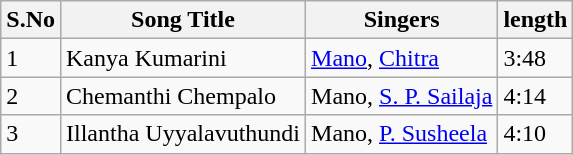<table class="wikitable">
<tr>
<th>S.No</th>
<th>Song Title</th>
<th>Singers</th>
<th>length</th>
</tr>
<tr>
<td>1</td>
<td>Kanya Kumarini</td>
<td><a href='#'>Mano</a>, <a href='#'>Chitra</a></td>
<td>3:48</td>
</tr>
<tr>
<td>2</td>
<td>Chemanthi Chempalo</td>
<td>Mano, <a href='#'>S. P. Sailaja</a></td>
<td>4:14</td>
</tr>
<tr>
<td>3</td>
<td>Illantha Uyyalavuthundi</td>
<td>Mano, <a href='#'>P. Susheela</a></td>
<td>4:10</td>
</tr>
</table>
